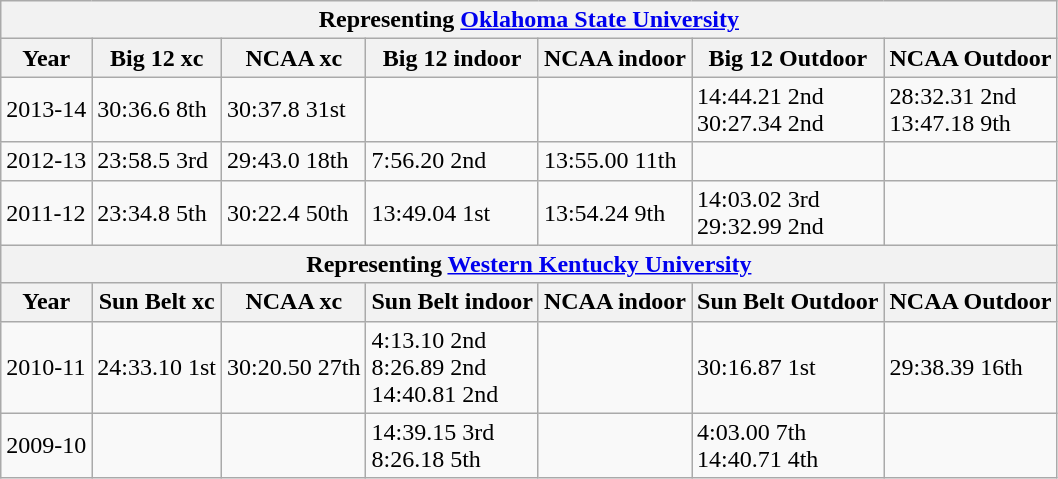<table class="wikitable sortable">
<tr>
<th colspan="7">Representing <a href='#'>Oklahoma State University</a></th>
</tr>
<tr>
<th>Year</th>
<th>Big 12 xc</th>
<th>NCAA xc</th>
<th>Big 12 indoor</th>
<th>NCAA indoor</th>
<th>Big 12 Outdoor</th>
<th>NCAA Outdoor</th>
</tr>
<tr>
<td>2013-14</td>
<td>30:36.6 8th</td>
<td>30:37.8 31st</td>
<td></td>
<td></td>
<td>14:44.21 2nd<br>30:27.34 2nd</td>
<td>28:32.31 2nd<br>13:47.18 9th</td>
</tr>
<tr>
<td>2012-13</td>
<td>23:58.5 3rd</td>
<td>29:43.0 18th</td>
<td>7:56.20 2nd</td>
<td>13:55.00 11th</td>
<td></td>
<td></td>
</tr>
<tr>
<td>2011-12</td>
<td>23:34.8 5th</td>
<td>30:22.4 50th</td>
<td>13:49.04 1st</td>
<td>13:54.24 9th</td>
<td>14:03.02 3rd<br>29:32.99 2nd</td>
<td></td>
</tr>
<tr>
<th colspan="7">Representing <a href='#'>Western Kentucky University</a></th>
</tr>
<tr>
<th>Year</th>
<th>Sun Belt xc</th>
<th>NCAA xc</th>
<th>Sun Belt indoor</th>
<th>NCAA indoor</th>
<th>Sun Belt Outdoor</th>
<th>NCAA Outdoor</th>
</tr>
<tr>
<td>2010-11</td>
<td>24:33.10 1st</td>
<td>30:20.50 27th</td>
<td>4:13.10 2nd<br>8:26.89 2nd<br>14:40.81 2nd</td>
<td></td>
<td>30:16.87 1st</td>
<td>29:38.39 16th</td>
</tr>
<tr>
<td>2009-10</td>
<td></td>
<td></td>
<td>14:39.15 3rd<br>8:26.18 5th</td>
<td></td>
<td>4:03.00 7th<br>14:40.71 4th</td>
<td></td>
</tr>
</table>
